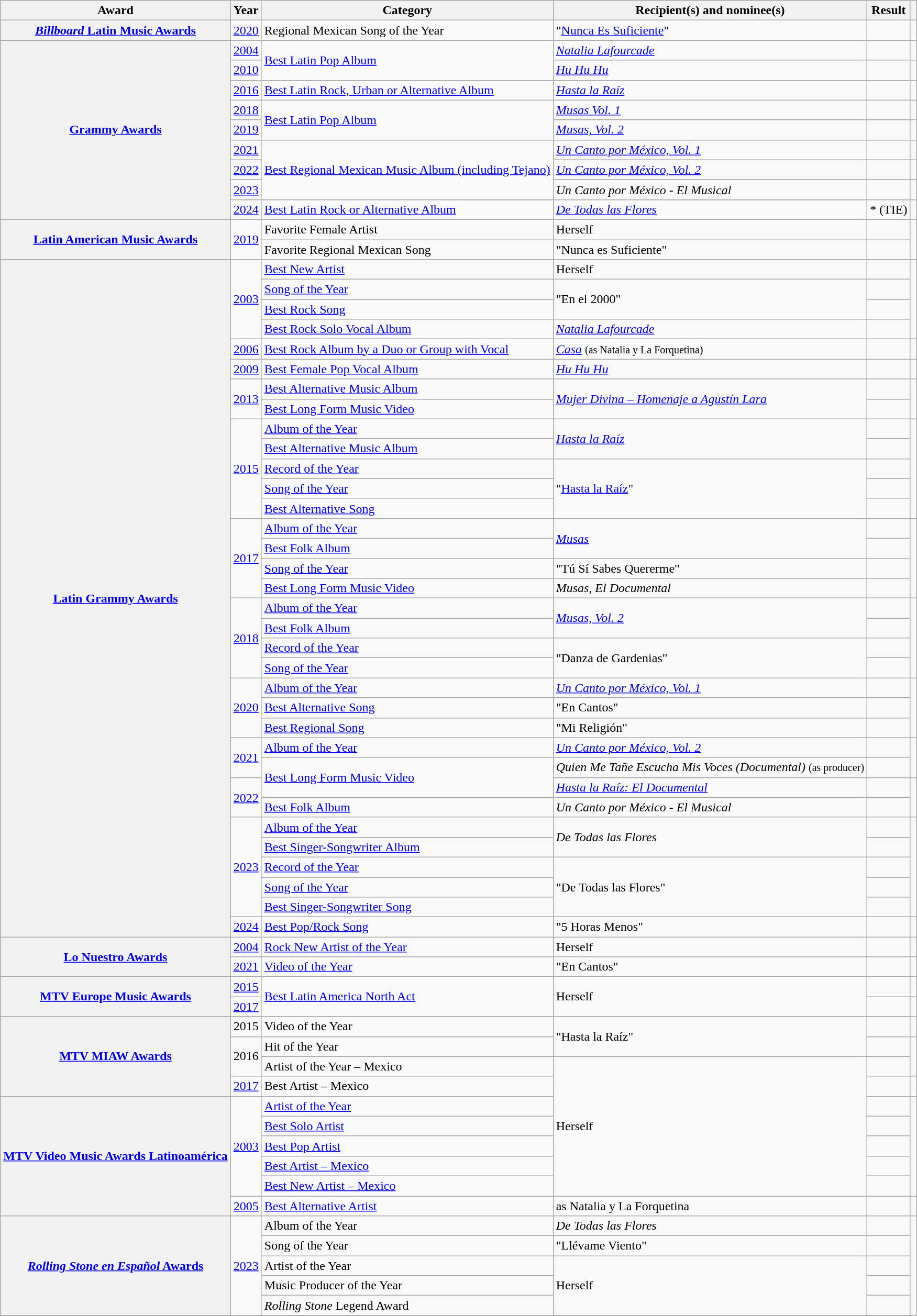<table class="wikitable sortable plainrowheaders" style="width: auto;">
<tr>
<th scope="col">Award</th>
<th scope="col">Year</th>
<th scope="col">Category</th>
<th scope="col">Recipient(s) and nominee(s)</th>
<th scope="col">Result</th>
<th scope="col" class="unsortable"></th>
</tr>
<tr>
<th scope="row"><a href='#'><em>Billboard</em> Latin Music Awards</a></th>
<td style="text-align:center;"><a href='#'>2020</a></td>
<td>Regional Mexican Song of the Year</td>
<td>"<a href='#'>Nunca Es Suficiente</a>" </td>
<td></td>
<td></td>
</tr>
<tr>
<th rowspan="9" scope="row"><a href='#'>Grammy Awards</a></th>
<td style="text-align:center;"><a href='#'>2004</a></td>
<td rowspan="2"><a href='#'>Best Latin Pop Album</a></td>
<td><em><a href='#'>Natalia Lafourcade</a></em></td>
<td></td>
<td></td>
</tr>
<tr>
<td style="text-align:center;"><a href='#'>2010</a></td>
<td><em><a href='#'>Hu Hu Hu</a></em></td>
<td></td>
<td></td>
</tr>
<tr>
<td style="text-align:center;"><a href='#'>2016</a></td>
<td><a href='#'>Best Latin Rock, Urban or Alternative Album</a></td>
<td><em><a href='#'>Hasta la Raíz</a></em></td>
<td></td>
<td></td>
</tr>
<tr>
<td style="text-align:center;"><a href='#'>2018</a></td>
<td rowspan="2"><a href='#'>Best Latin Pop Album</a></td>
<td><em><a href='#'>Musas Vol. 1</a></em></td>
<td></td>
<td></td>
</tr>
<tr>
<td style="text-align:center;"><a href='#'>2019</a></td>
<td><em><a href='#'>Musas, Vol. 2</a></em></td>
<td></td>
<td></td>
</tr>
<tr>
<td style="text-align:center;"><a href='#'>2021</a></td>
<td rowspan="3"><a href='#'>Best Regional Mexican Music Album (including Tejano)</a></td>
<td><em><a href='#'>Un Canto por México, Vol. 1</a></em></td>
<td></td>
<td></td>
</tr>
<tr>
<td style="text-align:center;"><a href='#'>2022</a></td>
<td><em><a href='#'>Un Canto por México, Vol. 2</a></em></td>
<td></td>
<td></td>
</tr>
<tr>
<td style="text-align:center;"><a href='#'>2023</a></td>
<td><em>Un Canto por México - El Musical</em></td>
<td></td>
<td></td>
</tr>
<tr>
<td style="text-align:center;"><a href='#'>2024</a></td>
<td><a href='#'>Best Latin Rock or Alternative Album</a></td>
<td><em><a href='#'>De Todas las Flores</a></em></td>
<td>* (TIE)</td>
<td></td>
</tr>
<tr>
<th scope="row" rowspan="2"><a href='#'>Latin American Music Awards</a></th>
<td style="text-align:center;" rowspan="2"><a href='#'>2019</a></td>
<td>Favorite Female Artist</td>
<td>Herself</td>
<td></td>
<td rowspan=2></td>
</tr>
<tr>
<td>Favorite Regional Mexican Song</td>
<td>"Nunca es Suficiente" </td>
<td></td>
</tr>
<tr>
<th scope="row" rowspan="34"><a href='#'>Latin Grammy Awards</a></th>
<td style="text-align:center;" rowspan="4"><a href='#'>2003</a></td>
<td><a href='#'>Best New Artist</a></td>
<td>Herself</td>
<td></td>
<td rowspan="4"></td>
</tr>
<tr>
<td><a href='#'>Song of the Year</a></td>
<td rowspan="2">"En el 2000"</td>
<td></td>
</tr>
<tr>
<td><a href='#'>Best Rock Song</a></td>
<td></td>
</tr>
<tr>
<td><a href='#'>Best Rock Solo Vocal Album</a></td>
<td><em><a href='#'>Natalia Lafourcade</a></em></td>
<td></td>
</tr>
<tr>
<td style="text-align:center;"><a href='#'>2006</a></td>
<td><a href='#'>Best Rock Album by a Duo or Group with Vocal</a></td>
<td><em><a href='#'>Casa</a></em> <small>(as Natalia y La Forquetina)</small></td>
<td></td>
<td></td>
</tr>
<tr>
<td style="text-align:center;"><a href='#'>2009</a></td>
<td><a href='#'>Best Female Pop Vocal Album</a></td>
<td><em><a href='#'>Hu Hu Hu</a></em></td>
<td></td>
<td></td>
</tr>
<tr>
<td style="text-align:center;" rowspan="2"><a href='#'>2013</a></td>
<td><a href='#'>Best Alternative Music Album</a></td>
<td rowspan="2"><em><a href='#'>Mujer Divina – Homenaje a Agustín Lara</a></em></td>
<td></td>
<td rowspan="2"></td>
</tr>
<tr>
<td><a href='#'>Best Long Form Music Video</a></td>
<td></td>
</tr>
<tr>
<td style="text-align:center;" rowspan="5"><a href='#'>2015</a></td>
<td><a href='#'>Album of the Year</a></td>
<td rowspan="2"><em><a href='#'>Hasta la Raíz</a></em></td>
<td></td>
<td rowspan="5"></td>
</tr>
<tr>
<td><a href='#'>Best Alternative Music Album</a></td>
<td></td>
</tr>
<tr>
<td><a href='#'>Record of the Year</a></td>
<td rowspan="3">"<a href='#'>Hasta la Raíz</a>"</td>
<td></td>
</tr>
<tr>
<td><a href='#'>Song of the Year</a></td>
<td></td>
</tr>
<tr>
<td><a href='#'>Best Alternative Song</a></td>
<td></td>
</tr>
<tr>
<td style="text-align:center;" rowspan="4"><a href='#'>2017</a></td>
<td><a href='#'>Album of the Year</a></td>
<td rowspan="2"><em><a href='#'>Musas</a></em></td>
<td></td>
<td rowspan="4"></td>
</tr>
<tr>
<td><a href='#'>Best Folk Album</a></td>
<td></td>
</tr>
<tr>
<td><a href='#'>Song of the Year</a></td>
<td>"Tú Sí Sabes Quererme"</td>
<td></td>
</tr>
<tr>
<td><a href='#'>Best Long Form Music Video</a></td>
<td><em>Musas, El Documental</em></td>
<td></td>
</tr>
<tr>
<td style="text-align:center;" rowspan="4"><a href='#'>2018</a></td>
<td><a href='#'>Album of the Year</a></td>
<td rowspan="2"><em><a href='#'>Musas, Vol. 2</a></em></td>
<td></td>
<td rowspan="4"></td>
</tr>
<tr>
<td><a href='#'>Best Folk Album</a></td>
<td></td>
</tr>
<tr>
<td><a href='#'>Record of the Year</a></td>
<td rowspan="2">"Danza de Gardenias"</td>
<td></td>
</tr>
<tr>
<td><a href='#'>Song of the Year</a></td>
<td></td>
</tr>
<tr>
<td style="text-align:center;" rowspan="3"><a href='#'>2020</a></td>
<td><a href='#'>Album of the Year</a></td>
<td><em><a href='#'>Un Canto por México, Vol. 1</a></em></td>
<td></td>
<td rowspan="3"></td>
</tr>
<tr>
<td><a href='#'>Best Alternative Song</a></td>
<td>"En Cantos"</td>
<td></td>
</tr>
<tr>
<td><a href='#'>Best Regional Song</a></td>
<td>"Mi Religión"</td>
<td></td>
</tr>
<tr>
<td style="text-align:center;" rowspan="2"><a href='#'>2021</a></td>
<td><a href='#'>Album of the Year</a></td>
<td><em><a href='#'>Un Canto por México, Vol. 2</a></em></td>
<td></td>
<td rowspan="2"></td>
</tr>
<tr>
<td rowspan="2"><a href='#'>Best Long Form Music Video</a></td>
<td><em>Quien Me Tañe Escucha Mis Voces (Documental)</em> <small>(as producer)</small></td>
<td></td>
</tr>
<tr>
<td style="text-align:center;" rowspan="2"><a href='#'>2022</a></td>
<td><em><a href='#'>Hasta la Raíz: El Documental</a></em></td>
<td></td>
<td rowspan="2"></td>
</tr>
<tr>
<td><a href='#'>Best Folk Album</a></td>
<td><em>Un Canto por México - El Musical</em></td>
<td></td>
</tr>
<tr>
<td align="center" rowspan="5"><a href='#'>2023</a></td>
<td><a href='#'>Album of the Year</a></td>
<td rowspan="2"><em>De Todas las Flores</em></td>
<td></td>
<td rowspan="5"></td>
</tr>
<tr>
<td><a href='#'>Best Singer-Songwriter Album</a></td>
<td></td>
</tr>
<tr>
<td><a href='#'>Record of the Year</a></td>
<td rowspan="3">"De Todas las Flores"</td>
<td></td>
</tr>
<tr>
<td><a href='#'>Song of the Year</a></td>
<td></td>
</tr>
<tr>
<td><a href='#'>Best Singer-Songwriter Song</a></td>
<td></td>
</tr>
<tr>
<td align="center"><a href='#'>2024</a></td>
<td><a href='#'>Best Pop/Rock Song</a></td>
<td>"5 Horas Menos" </td>
<td></td>
<td align="center"></td>
</tr>
<tr>
<th scope="row" rowspan="2"><a href='#'>Lo Nuestro Awards</a></th>
<td style="text-align:center;"><a href='#'>2004</a></td>
<td><a href='#'>Rock New Artist of the Year</a></td>
<td>Herself</td>
<td></td>
<td></td>
</tr>
<tr>
<td style="text-align:center;"><a href='#'>2021</a></td>
<td><a href='#'>Video of the Year</a></td>
<td>"En Cantos" </td>
<td></td>
<td></td>
</tr>
<tr>
<th scope="row" rowspan="2"><a href='#'>MTV Europe Music Awards</a></th>
<td style="text-align:center;"><a href='#'>2015</a></td>
<td rowspan="2"><a href='#'>Best Latin America North Act</a></td>
<td rowspan="2">Herself</td>
<td></td>
<td></td>
</tr>
<tr>
<td style="text-align:center;"><a href='#'>2017</a></td>
<td></td>
<td></td>
</tr>
<tr>
<th scope="row" rowspan="4"><a href='#'>MTV MIAW Awards</a></th>
<td style="text-align:center;">2015</td>
<td>Video of the Year</td>
<td rowspan="2">"Hasta la Raíz"</td>
<td></td>
<td></td>
</tr>
<tr>
<td style="text-align:center;" rowspan="2">2016</td>
<td>Hit of the Year</td>
<td></td>
<td rowspan="2"></td>
</tr>
<tr>
<td>Artist of the Year – Mexico</td>
<td rowspan="7">Herself</td>
<td></td>
</tr>
<tr>
<td style="text-align:center;"><a href='#'>2017</a></td>
<td>Best Artist – Mexico</td>
<td></td>
<td></td>
</tr>
<tr>
<th scope="row" rowspan="6"><a href='#'>MTV Video Music Awards Latinoamérica</a></th>
<td style="text-align:center;" rowspan="5"><a href='#'>2003</a></td>
<td><a href='#'>Artist of the Year</a></td>
<td></td>
<td rowspan="5"></td>
</tr>
<tr>
<td><a href='#'>Best Solo Artist</a></td>
<td></td>
</tr>
<tr>
<td><a href='#'>Best Pop Artist</a></td>
<td></td>
</tr>
<tr>
<td><a href='#'>Best Artist – Mexico</a></td>
<td></td>
</tr>
<tr>
<td><a href='#'>Best New Artist – Mexico</a></td>
<td></td>
</tr>
<tr>
<td style="text-align:center;"><a href='#'>2005</a></td>
<td><a href='#'>Best Alternative Artist</a></td>
<td>as Natalia y La Forquetina</td>
<td></td>
<td></td>
</tr>
<tr>
<th rowspan="5" scope="row"><a href='#'><em>Rolling Stone en Español</em> Awards</a></th>
<td rowspan="5" align="center"><a href='#'>2023</a></td>
<td>Album of the Year</td>
<td><em>De Todas las Flores</em></td>
<td></td>
<td rowspan="5"></td>
</tr>
<tr>
<td>Song of the Year</td>
<td>"Llévame Viento"</td>
<td></td>
</tr>
<tr>
<td>Artist of the Year</td>
<td rowspan="3">Herself</td>
<td></td>
</tr>
<tr>
<td>Music Producer of the Year</td>
<td></td>
</tr>
<tr>
<td><em>Rolling Stone</em> Legend Award</td>
<td></td>
</tr>
<tr>
</tr>
</table>
